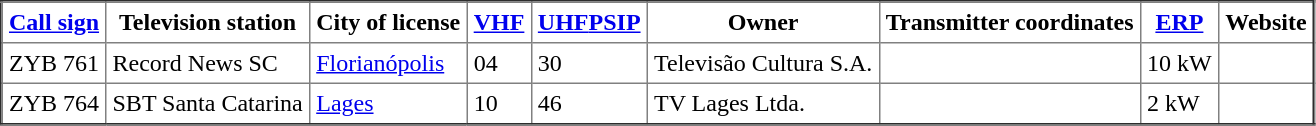<table border = " 2 " cellpadding = " 4 " cellspacing = " 0 " style = " margin: 1em 1em 1em 0 ; border: 1px solid # aaa ; border-collapse : collapse ; font-size : 60 % ; ">
<tr>
<th><a href='#'>Call sign</a></th>
<th>Television station</th>
<th>City of license</th>
<th><a href='#'>VHF</a></th>
<th><a href='#'>UHF</a><a href='#'>PSIP</a></th>
<th>Owner</th>
<th>Transmitter coordinates</th>
<th><a href='#'>ERP</a></th>
<th>Website</th>
</tr>
<tr>
<td>ZYB 761</td>
<td>Record News SC</td>
<td><a href='#'>Florianópolis</a></td>
<td>04</td>
<td>30</td>
<td>Televisão Cultura S.A.</td>
<td></td>
<td>10 kW</td>
<td></td>
</tr>
<tr>
<td>ZYB 764</td>
<td>SBT Santa Catarina</td>
<td><a href='#'>Lages</a></td>
<td>10</td>
<td>46</td>
<td>TV Lages Ltda.</td>
<td></td>
<td>2 kW</td>
<td></td>
</tr>
<tr>
</tr>
</table>
